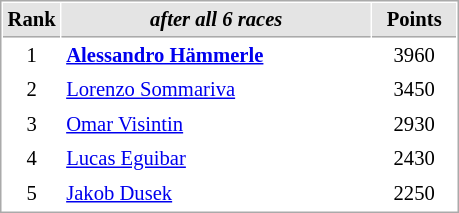<table cellspacing="1" cellpadding="3" style="border:1px solid #aaa; font-size:86%;">
<tr style="background:#e4e4e4;">
<th style="border-bottom:1px solid #aaa; width:10px;">Rank</th>
<th style="border-bottom:1px solid #aaa; width:200px;"><em>after all 6 races</em></th>
<th style="border-bottom:1px solid #aaa; width:50px;">Points</th>
</tr>
<tr>
<td align=center>1</td>
<td><strong> <a href='#'>Alessandro Hämmerle</a></strong></td>
<td align=center>3960</td>
</tr>
<tr>
<td align=center>2</td>
<td> <a href='#'>Lorenzo Sommariva</a></td>
<td align=center>3450</td>
</tr>
<tr>
<td align=center>3</td>
<td> <a href='#'>Omar Visintin</a></td>
<td align=center>2930</td>
</tr>
<tr>
<td align=center>4</td>
<td> <a href='#'>Lucas Eguibar</a></td>
<td align=center>2430</td>
</tr>
<tr>
<td align=center>5</td>
<td> <a href='#'>Jakob Dusek</a></td>
<td align=center>2250</td>
</tr>
</table>
